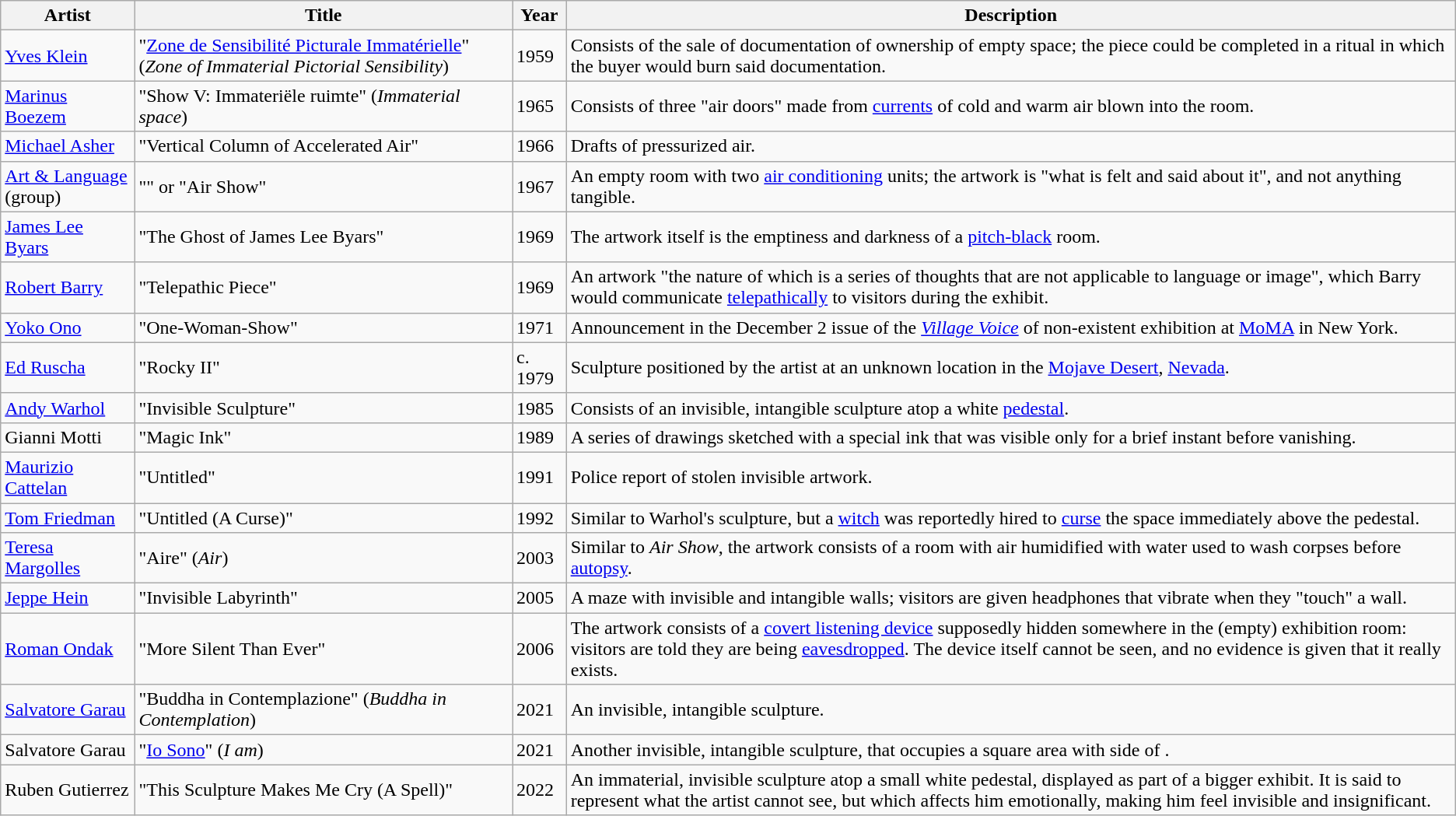<table class="wikitable">
<tr>
<th>Artist</th>
<th>Title</th>
<th>Year</th>
<th>Description</th>
</tr>
<tr>
<td><a href='#'>Yves Klein</a></td>
<td>"<a href='#'>Zone de Sensibilité Picturale Immatérielle</a>" (<em>Zone of Immaterial Pictorial Sensibility</em>)</td>
<td>1959</td>
<td>Consists of the sale of documentation of ownership of empty space; the piece could be completed in a ritual in which the buyer would burn said documentation.</td>
</tr>
<tr>
<td><a href='#'>Marinus Boezem</a></td>
<td>"Show V: Immateriële ruimte" (<em>Immaterial space</em>)</td>
<td>1965</td>
<td>Consists of three "air doors" made from <a href='#'>currents</a> of cold and warm air blown into the room.</td>
</tr>
<tr>
<td><a href='#'>Michael Asher</a></td>
<td>"Vertical Column of Accelerated Air"</td>
<td>1966</td>
<td>Drafts of pressurized air.</td>
</tr>
<tr>
<td><a href='#'>Art & Language</a> (group)</td>
<td>"" or "Air Show"</td>
<td>1967</td>
<td>An empty room with two <a href='#'>air conditioning</a> units; the artwork is "what is felt and said about it", and not anything tangible.</td>
</tr>
<tr>
<td><a href='#'>James Lee Byars</a></td>
<td>"The Ghost of James Lee Byars"</td>
<td>1969</td>
<td>The artwork itself is the emptiness and darkness of a <a href='#'>pitch-black</a> room.</td>
</tr>
<tr>
<td><a href='#'>Robert Barry</a></td>
<td>"Telepathic Piece"</td>
<td>1969</td>
<td>An artwork "the nature of which is a series of thoughts that are not applicable to language or image", which Barry would communicate <a href='#'>telepathically</a> to visitors during the exhibit.</td>
</tr>
<tr>
<td><a href='#'>Yoko Ono</a></td>
<td>"One-Woman-Show"</td>
<td>1971</td>
<td>Announcement in the December 2 issue of the <em><a href='#'>Village Voice</a></em> of non-existent exhibition at <a href='#'>MoMA</a> in New York.</td>
</tr>
<tr>
<td><a href='#'>Ed Ruscha</a></td>
<td>"Rocky II"</td>
<td>c. 1979</td>
<td>Sculpture positioned by the artist at an unknown location in the <a href='#'>Mojave Desert</a>, <a href='#'>Nevada</a>.</td>
</tr>
<tr>
<td><a href='#'>Andy Warhol</a></td>
<td>"Invisible Sculpture"</td>
<td>1985</td>
<td>Consists of an invisible, intangible sculpture atop a white <a href='#'>pedestal</a>.</td>
</tr>
<tr>
<td>Gianni Motti</td>
<td>"Magic Ink"</td>
<td>1989</td>
<td>A series of drawings sketched with a special ink that was visible only for a brief instant before vanishing.</td>
</tr>
<tr>
<td><a href='#'>Maurizio Cattelan</a></td>
<td>"Untitled"</td>
<td>1991</td>
<td>Police report of stolen invisible artwork.</td>
</tr>
<tr>
<td><a href='#'>Tom Friedman</a></td>
<td>"Untitled (A Curse)"</td>
<td>1992</td>
<td>Similar to Warhol's sculpture, but a <a href='#'>witch</a> was reportedly hired to <a href='#'>curse</a> the space immediately above the pedestal.</td>
</tr>
<tr>
<td><a href='#'>Teresa Margolles</a></td>
<td>"Aire" (<em>Air</em>)</td>
<td>2003</td>
<td>Similar to <em>Air Show</em>, the artwork consists of a room with air humidified with water used to wash corpses before <a href='#'>autopsy</a>.</td>
</tr>
<tr>
<td><a href='#'>Jeppe Hein</a></td>
<td>"Invisible Labyrinth"</td>
<td>2005</td>
<td>A maze with invisible and intangible walls; visitors are given headphones that vibrate when they "touch" a wall.</td>
</tr>
<tr>
<td><a href='#'>Roman Ondak</a></td>
<td>"More Silent Than Ever"</td>
<td>2006</td>
<td>The artwork consists of a <a href='#'>covert listening device</a> supposedly hidden somewhere in the (empty) exhibition room: visitors are told they are being <a href='#'>eavesdropped</a>. The device itself cannot be seen, and no evidence is given that it really exists.</td>
</tr>
<tr>
<td><a href='#'>Salvatore Garau</a></td>
<td>"Buddha in Contemplazione" (<em>Buddha in Contemplation</em>)</td>
<td>2021</td>
<td>An invisible, intangible sculpture.</td>
</tr>
<tr>
<td>Salvatore Garau</td>
<td>"<a href='#'>Io Sono</a>" (<em>I am</em>)</td>
<td>2021</td>
<td>Another invisible, intangible sculpture, that occupies a square area with side of .</td>
</tr>
<tr>
<td>Ruben Gutierrez</td>
<td>"This Sculpture Makes Me Cry (A Spell)"</td>
<td>2022</td>
<td>An immaterial, invisible sculpture atop a small white pedestal, displayed as part of a bigger exhibit. It is said to represent what the artist cannot see, but which affects him emotionally, making him feel invisible and insignificant.</td>
</tr>
</table>
